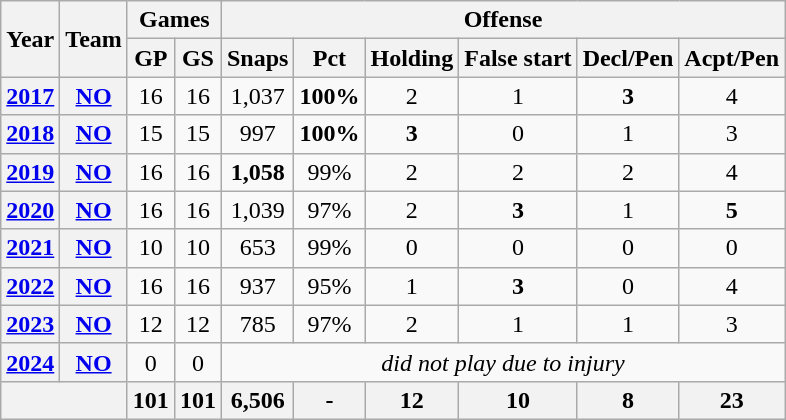<table class="wikitable" style="text-align:center;">
<tr>
<th rowspan="2">Year</th>
<th rowspan="2">Team</th>
<th colspan="2">Games</th>
<th colspan="8">Offense</th>
</tr>
<tr>
<th>GP</th>
<th>GS</th>
<th>Snaps</th>
<th>Pct</th>
<th>Holding</th>
<th>False start</th>
<th>Decl/Pen</th>
<th>Acpt/Pen</th>
</tr>
<tr>
<th><a href='#'>2017</a></th>
<th><a href='#'>NO</a></th>
<td>16</td>
<td>16</td>
<td>1,037</td>
<td><strong>100%</strong></td>
<td>2</td>
<td>1</td>
<td><strong>3</strong></td>
<td>4</td>
</tr>
<tr>
<th><a href='#'>2018</a></th>
<th><a href='#'>NO</a></th>
<td>15</td>
<td>15</td>
<td>997</td>
<td><strong>100%</strong></td>
<td><strong>3</strong></td>
<td>0</td>
<td>1</td>
<td>3</td>
</tr>
<tr>
<th><a href='#'>2019</a></th>
<th><a href='#'>NO</a></th>
<td>16</td>
<td>16</td>
<td><strong>1,058</strong></td>
<td>99%</td>
<td>2</td>
<td>2</td>
<td>2</td>
<td>4</td>
</tr>
<tr>
<th><a href='#'>2020</a></th>
<th><a href='#'>NO</a></th>
<td>16</td>
<td>16</td>
<td>1,039</td>
<td>97%</td>
<td>2</td>
<td><strong>3</strong></td>
<td>1</td>
<td><strong>5</strong></td>
</tr>
<tr>
<th><a href='#'>2021</a></th>
<th><a href='#'>NO</a></th>
<td>10</td>
<td>10</td>
<td>653</td>
<td>99%</td>
<td>0</td>
<td>0</td>
<td>0</td>
<td>0</td>
</tr>
<tr>
<th><a href='#'>2022</a></th>
<th><a href='#'>NO</a></th>
<td>16</td>
<td>16</td>
<td>937</td>
<td>95%</td>
<td>1</td>
<td><strong>3</strong></td>
<td>0</td>
<td>4</td>
</tr>
<tr>
<th><a href='#'>2023</a></th>
<th><a href='#'>NO</a></th>
<td>12</td>
<td>12</td>
<td>785</td>
<td>97%</td>
<td>2</td>
<td>1</td>
<td>1</td>
<td>3</td>
</tr>
<tr>
<th><a href='#'>2024</a></th>
<th><a href='#'>NO</a></th>
<td>0</td>
<td>0</td>
<td colspan="6" rowspan="1"><em>did not play due to injury</em></td>
</tr>
<tr>
<th colspan="2"></th>
<th>101</th>
<th>101</th>
<th>6,506</th>
<th>-</th>
<th>12</th>
<th>10</th>
<th>8</th>
<th>23</th>
</tr>
</table>
